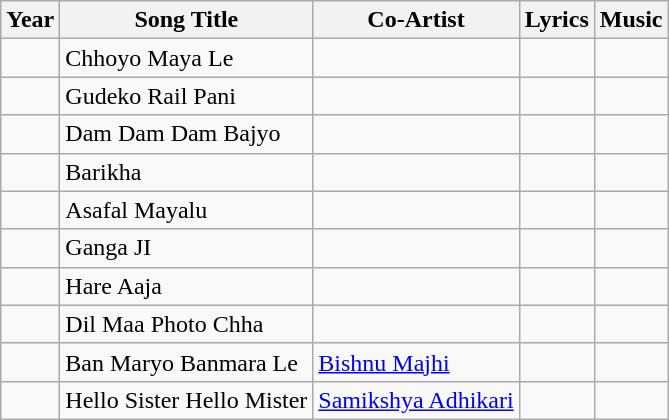<table class="wikitable">
<tr>
<th>Year</th>
<th>Song Title</th>
<th>Co-Artist</th>
<th>Lyrics</th>
<th>Music</th>
</tr>
<tr>
<td></td>
<td>Chhoyo Maya Le</td>
<td></td>
<td></td>
<td></td>
</tr>
<tr>
<td></td>
<td>Gudeko Rail Pani</td>
<td></td>
<td></td>
<td></td>
</tr>
<tr>
<td></td>
<td>Dam Dam Dam Bajyo</td>
<td></td>
<td></td>
<td></td>
</tr>
<tr>
<td></td>
<td>Barikha</td>
<td></td>
<td></td>
<td></td>
</tr>
<tr>
<td></td>
<td>Asafal Mayalu</td>
<td></td>
<td></td>
<td></td>
</tr>
<tr>
<td></td>
<td>Ganga JI</td>
<td></td>
<td></td>
<td></td>
</tr>
<tr>
<td></td>
<td>Hare Aaja</td>
<td></td>
<td></td>
<td></td>
</tr>
<tr>
<td></td>
<td>Dil Maa Photo Chha</td>
<td></td>
<td></td>
<td></td>
</tr>
<tr>
<td></td>
<td>Ban Maryo Banmara Le</td>
<td><a href='#'>Bishnu Majhi</a></td>
<td></td>
<td></td>
</tr>
<tr>
<td></td>
<td>Hello Sister Hello Mister</td>
<td><a href='#'>Samikshya Adhikari</a></td>
<td></td>
<td></td>
</tr>
</table>
